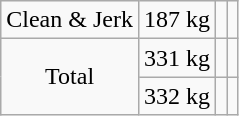<table class = "wikitable" style="text-align:center;">
<tr>
<td>Clean & Jerk</td>
<td>187 kg</td>
<td align=left></td>
<td></td>
</tr>
<tr>
<td rowspan=2>Total</td>
<td>331 kg</td>
<td align=left></td>
<td></td>
</tr>
<tr>
<td>332 kg</td>
<td align=left></td>
<td></td>
</tr>
</table>
